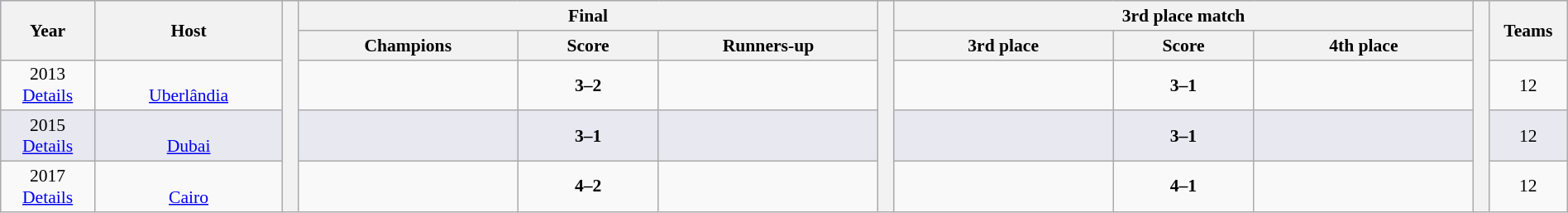<table class="wikitable" style="font-size:90%; width:100%; text-align:center;">
<tr bgcolor=#c1d8ff>
<th rowspan=2 width=6%>Year</th>
<th rowspan=2 width=12%>Host</th>
<th width=1% rowspan=5 bgcolor=#ffffff></th>
<th colspan=3>Final</th>
<th width=1% rowspan=5 bgcolor=#ffffff></th>
<th colspan=3>3rd place match</th>
<th width=1% rowspan=5 bgcolor=#ffffff></th>
<th rowspan=2 width=5%>Teams</th>
</tr>
<tr bgcolor=#efefef>
<th width=14%>Champions</th>
<th width=9%>Score</th>
<th width=14%>Runners-up</th>
<th width=14%>3rd place</th>
<th width=9%>Score</th>
<th width=14%>4th place</th>
</tr>
<tr>
<td>2013<br><a href='#'>Details</a></td>
<td><br><a href='#'>Uberlândia</a></td>
<td><strong></strong></td>
<td><strong>3–2</strong></td>
<td></td>
<td></td>
<td><strong>3–1</strong></td>
<td></td>
<td>12</td>
</tr>
<tr bgcolor=#e8e8f0>
<td>2015<br><a href='#'>Details</a></td>
<td><br><a href='#'>Dubai</a></td>
<td><strong></strong></td>
<td><strong>3–1</strong></td>
<td></td>
<td></td>
<td><strong>3–1</strong></td>
<td></td>
<td>12</td>
</tr>
<tr>
<td>2017<br><a href='#'>Details</a></td>
<td><br><a href='#'>Cairo</a></td>
<td><strong></strong></td>
<td><strong>4–2</strong></td>
<td></td>
<td></td>
<td><strong>4–1</strong></td>
<td></td>
<td>12</td>
</tr>
</table>
